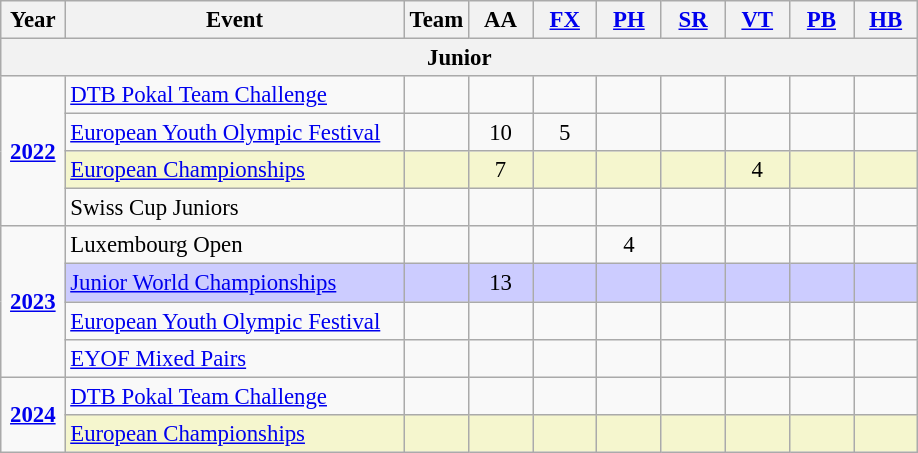<table class="wikitable sortable" style="text-align:center; font-size:95%;">
<tr>
<th width=7% class=unsortable>Year</th>
<th width=37% class=unsortable>Event</th>
<th width=7% class=unsortable>Team</th>
<th width=7% class=unsortable>AA</th>
<th width=7% class=unsortable><a href='#'>FX</a></th>
<th width=7% class=unsortable><a href='#'>PH</a></th>
<th width=7% class=unsortable><a href='#'>SR</a></th>
<th width=7% class=unsortable><a href='#'>VT</a></th>
<th width=7% class=unsortable><a href='#'>PB</a></th>
<th width=7% class=unsortable><a href='#'>HB</a></th>
</tr>
<tr>
<th colspan="10">Junior</th>
</tr>
<tr>
<td rowspan="4"><strong><a href='#'>2022</a></strong></td>
<td align=left><a href='#'>DTB Pokal Team Challenge</a></td>
<td></td>
<td></td>
<td></td>
<td></td>
<td></td>
<td></td>
<td></td>
<td></td>
</tr>
<tr>
<td align=left><a href='#'>European Youth Olympic Festival</a></td>
<td></td>
<td>10</td>
<td>5</td>
<td></td>
<td></td>
<td></td>
<td></td>
<td></td>
</tr>
<tr bgcolor=#F5F6CE>
<td align=left><a href='#'>European Championships</a></td>
<td></td>
<td>7</td>
<td></td>
<td></td>
<td></td>
<td>4</td>
<td></td>
<td></td>
</tr>
<tr>
<td align=left>Swiss Cup Juniors</td>
<td></td>
<td></td>
<td></td>
<td></td>
<td></td>
<td></td>
<td></td>
<td></td>
</tr>
<tr>
<td rowspan="4"><strong><a href='#'>2023</a></strong></td>
<td align=left>Luxembourg Open</td>
<td></td>
<td></td>
<td></td>
<td>4</td>
<td></td>
<td></td>
<td></td>
<td></td>
</tr>
<tr style="background:#ccf;">
<td align=left><a href='#'>Junior World Championships</a></td>
<td></td>
<td>13</td>
<td></td>
<td></td>
<td></td>
<td></td>
<td></td>
<td></td>
</tr>
<tr>
<td align=left><a href='#'>European Youth Olympic Festival</a></td>
<td></td>
<td></td>
<td></td>
<td></td>
<td></td>
<td></td>
<td></td>
<td></td>
</tr>
<tr>
<td align=left><a href='#'>EYOF Mixed Pairs</a></td>
<td></td>
<td></td>
<td></td>
<td></td>
<td></td>
<td></td>
<td></td>
<td></td>
</tr>
<tr>
<td rowspan="2"><strong><a href='#'>2024</a></strong></td>
<td align=left><a href='#'>DTB Pokal Team Challenge</a></td>
<td></td>
<td></td>
<td></td>
<td></td>
<td></td>
<td></td>
<td></td>
<td></td>
</tr>
<tr bgcolor=#F5F6CE>
<td align=left><a href='#'>European Championships</a></td>
<td></td>
<td></td>
<td></td>
<td></td>
<td></td>
<td></td>
<td></td>
<td></td>
</tr>
</table>
